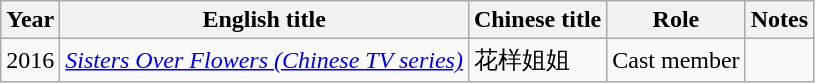<table class="wikitable">
<tr>
<th>Year</th>
<th>English title</th>
<th>Chinese title</th>
<th>Role</th>
<th>Notes</th>
</tr>
<tr>
<td>2016</td>
<td><em><a href='#'>Sisters Over Flowers (Chinese TV series)</a></em></td>
<td>花样姐姐</td>
<td>Cast member</td>
<td></td>
</tr>
</table>
